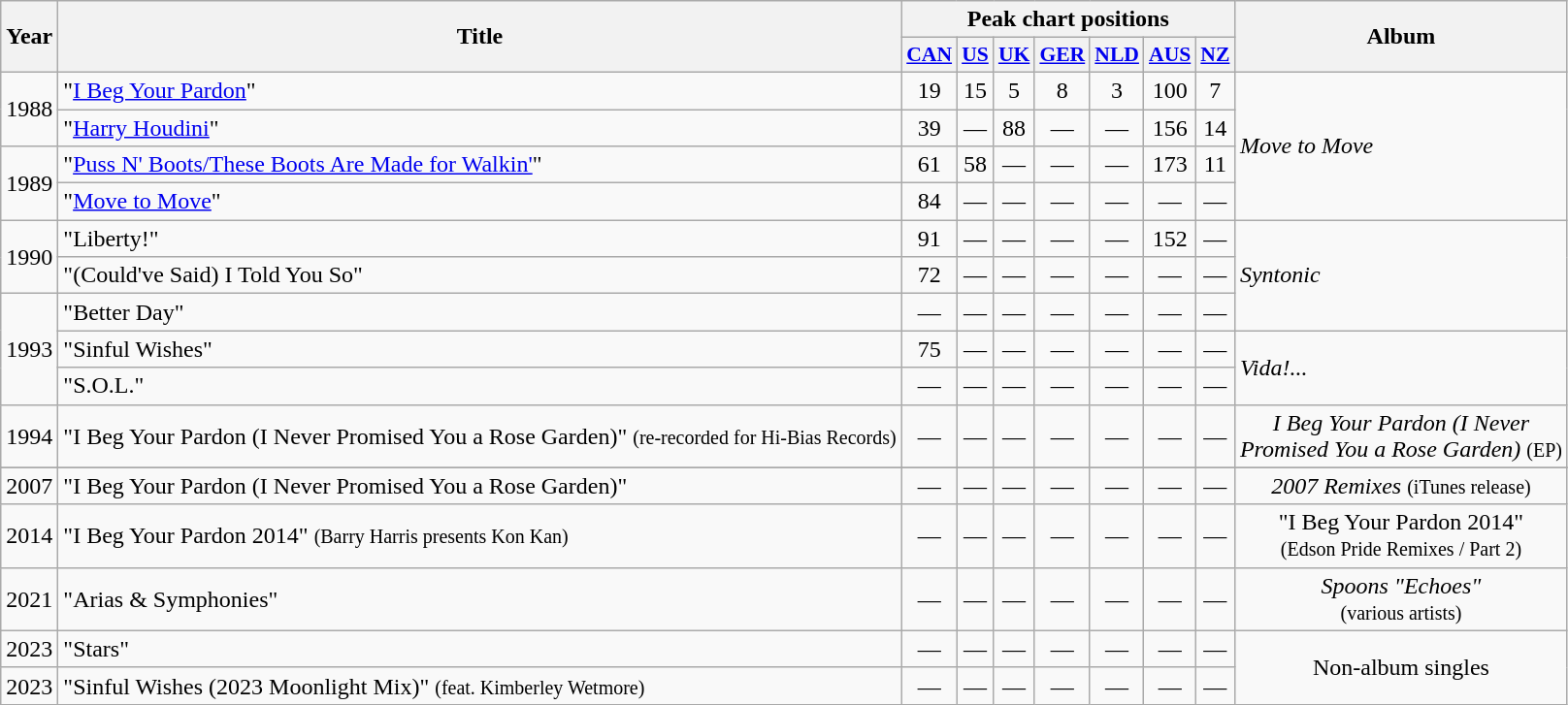<table class="wikitable plainrowheaders" style="text-align:center;">
<tr>
<th scope="col" rowspan="2">Year</th>
<th scope="col" rowspan="2">Title</th>
<th scope="col" colspan="7">Peak chart positions</th>
<th scope="col" rowspan="2">Album</th>
</tr>
<tr>
<th scope="col" style="font-size:90%;"><a href='#'>CAN</a></th>
<th scope="col" style="font-size:90%;"><a href='#'>US</a></th>
<th scope="col" style="font-size:90%;"><a href='#'>UK</a><br></th>
<th scope="col" style="font-size:90%;"><a href='#'>GER</a></th>
<th scope="col" style="font-size:90%;"><a href='#'>NLD</a></th>
<th scope="col" style="font-size:90%;"><a href='#'>AUS</a><br></th>
<th scope="col" style="font-size:90%;"><a href='#'>NZ</a><br></th>
</tr>
<tr>
<td rowspan=2>1988</td>
<td align="left">"<a href='#'>I Beg Your Pardon</a>"</td>
<td>19</td>
<td>15</td>
<td>5</td>
<td>8</td>
<td>3</td>
<td>100</td>
<td>7</td>
<td align="left" rowspan=4><em>Move to Move</em></td>
</tr>
<tr>
<td align="left">"<a href='#'>Harry Houdini</a>"</td>
<td>39</td>
<td>—</td>
<td>88</td>
<td>—</td>
<td>—</td>
<td>156</td>
<td>14</td>
</tr>
<tr>
<td rowspan=2>1989</td>
<td align="left">"<a href='#'>Puss N' Boots/These Boots Are Made for Walkin'</a>"</td>
<td>61</td>
<td>58</td>
<td>—</td>
<td>—</td>
<td>—</td>
<td>173</td>
<td>11</td>
</tr>
<tr>
<td align="left">"<a href='#'>Move to Move</a>"</td>
<td>84</td>
<td>—</td>
<td>—</td>
<td>—</td>
<td>—</td>
<td>—</td>
<td>—</td>
</tr>
<tr>
<td rowspan=2>1990</td>
<td align="left">"Liberty!"</td>
<td>91</td>
<td>—</td>
<td>—</td>
<td>—</td>
<td>—</td>
<td>152</td>
<td>—</td>
<td align="left" rowspan=3><em>Syntonic</em></td>
</tr>
<tr>
<td align="left">"(Could've Said) I Told You So"</td>
<td>72</td>
<td>—</td>
<td>—</td>
<td>—</td>
<td>—</td>
<td>—</td>
<td>—</td>
</tr>
<tr>
<td rowspan=3>1993</td>
<td align="left">"Better Day"</td>
<td>—</td>
<td>—</td>
<td>—</td>
<td>—</td>
<td>—</td>
<td>—</td>
<td>—</td>
</tr>
<tr>
<td align="left">"Sinful Wishes"</td>
<td>75</td>
<td>—</td>
<td>—</td>
<td>—</td>
<td>—</td>
<td>—</td>
<td>—</td>
<td align="left" rowspan=2><em>Vida!...</em></td>
</tr>
<tr>
<td align="left">"S.O.L."</td>
<td>—</td>
<td>—</td>
<td>—</td>
<td>—</td>
<td>—</td>
<td>—</td>
<td>—</td>
</tr>
<tr>
<td>1994</td>
<td align="left">"I Beg Your Pardon (I Never Promised You a Rose Garden)" <small>(re-recorded for Hi-Bias Records)</small></td>
<td>—</td>
<td>—</td>
<td>—</td>
<td>—</td>
<td>—</td>
<td>—</td>
<td>—</td>
<td><em>I Beg Your Pardon (I Never<br>Promised You a Rose Garden)</em> <small>(EP)</small></td>
</tr>
<tr>
</tr>
<tr>
<td>2007</td>
<td align="left">"I Beg Your Pardon (I Never Promised You a Rose Garden)"</td>
<td>—</td>
<td>—</td>
<td>—</td>
<td>—</td>
<td>—</td>
<td>—</td>
<td>—</td>
<td><em>2007 Remixes</em> <small>(iTunes release)</small></td>
</tr>
<tr>
<td>2014</td>
<td align="left">"I Beg Your Pardon 2014" <small>(Barry Harris presents Kon Kan)</small></td>
<td>—</td>
<td>—</td>
<td>—</td>
<td>—</td>
<td>—</td>
<td>—</td>
<td>—</td>
<td>"I Beg Your Pardon 2014"<br><small>(Edson Pride Remixes / Part 2)</small></td>
</tr>
<tr>
<td>2021</td>
<td align="left">"Arias & Symphonies"</td>
<td>—</td>
<td>—</td>
<td>—</td>
<td>—</td>
<td>—</td>
<td>—</td>
<td>—</td>
<td><em>Spoons "Echoes"</em> <br><small>(various artists)</small></td>
</tr>
<tr>
<td>2023</td>
<td align="left">"Stars"</td>
<td>—</td>
<td>—</td>
<td>—</td>
<td>—</td>
<td>—</td>
<td>—</td>
<td>—</td>
<td rowspan=2>Non-album singles</td>
</tr>
<tr>
<td align="left">2023</td>
<td align="left">"Sinful Wishes (2023 Moonlight Mix)" <small>(feat. Kimberley Wetmore)</small></td>
<td>—</td>
<td>—</td>
<td>—</td>
<td>—</td>
<td>—</td>
<td>—</td>
<td>—</td>
</tr>
</table>
